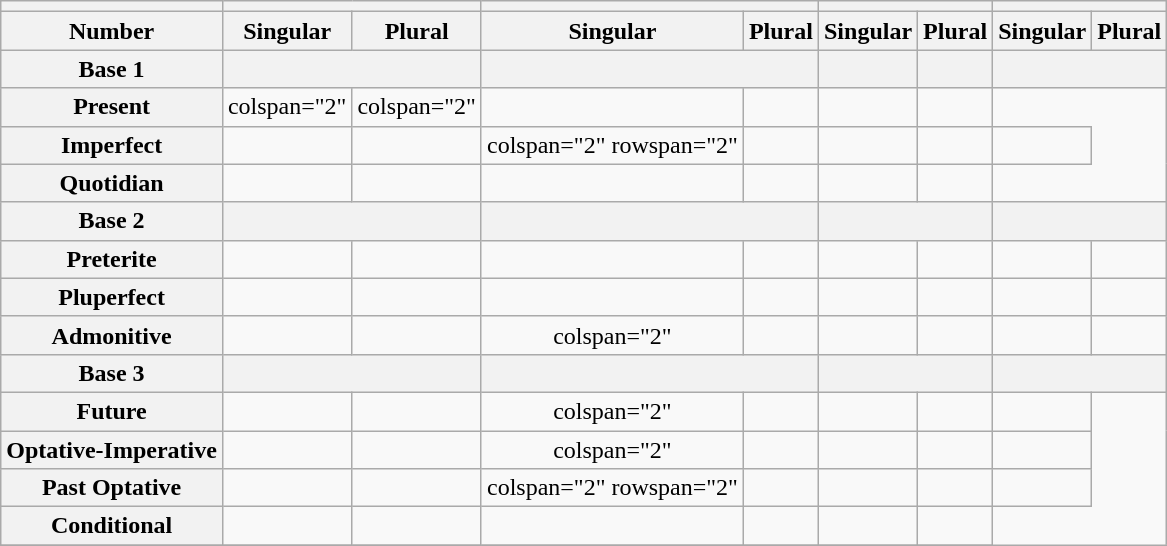<table class="wikitable" style="text-align: center;">
<tr>
<th></th>
<th colspan="2"></th>
<th colspan="2"></th>
<th colspan="2"></th>
<th colspan="2"></th>
</tr>
<tr>
<th>Number</th>
<th>Singular</th>
<th>Plural</th>
<th>Singular</th>
<th>Plural</th>
<th>Singular</th>
<th>Plural</th>
<th>Singular</th>
<th>Plural</th>
</tr>
<tr>
<th>Base 1</th>
<th colspan="2"></th>
<th colspan="2"></th>
<th></th>
<th></th>
<th colspan="2"></th>
</tr>
<tr>
<th>Present</th>
<td>colspan="2"  </td>
<td>colspan="2"  </td>
<td></td>
<td></td>
<td></td>
<td></td>
</tr>
<tr>
<th>Imperfect</th>
<td></td>
<td></td>
<td>colspan="2" rowspan="2" </td>
<td></td>
<td></td>
<td></td>
<td></td>
</tr>
<tr>
<th>Quotidian</th>
<td></td>
<td></td>
<td></td>
<td></td>
<td></td>
<td></td>
</tr>
<tr>
<th>Base 2</th>
<th colspan="2"></th>
<th colspan="2"></th>
<th colspan="2"></th>
<th colspan="2"></th>
</tr>
<tr>
<th>Preterite</th>
<td></td>
<td></td>
<td></td>
<td></td>
<td></td>
<td></td>
<td></td>
<td></td>
</tr>
<tr>
<th>Pluperfect</th>
<td></td>
<td></td>
<td></td>
<td></td>
<td></td>
<td></td>
<td></td>
<td></td>
</tr>
<tr>
<th>Admonitive</th>
<td></td>
<td></td>
<td>colspan="2" </td>
<td></td>
<td></td>
<td></td>
<td></td>
</tr>
<tr>
<th>Base 3</th>
<th colspan="2"></th>
<th colspan="2"></th>
<th colspan="2"></th>
<th colspan="2"></th>
</tr>
<tr>
<th>Future</th>
<td></td>
<td></td>
<td>colspan="2" </td>
<td></td>
<td></td>
<td></td>
<td></td>
</tr>
<tr>
<th>Optative-Imperative</th>
<td></td>
<td></td>
<td>colspan="2"  </td>
<td></td>
<td></td>
<td></td>
<td></td>
</tr>
<tr>
<th>Past Optative</th>
<td></td>
<td></td>
<td>colspan="2" rowspan="2" </td>
<td></td>
<td></td>
<td></td>
<td></td>
</tr>
<tr>
<th>Conditional</th>
<td></td>
<td></td>
<td></td>
<td></td>
<td></td>
<td></td>
</tr>
<tr>
</tr>
</table>
